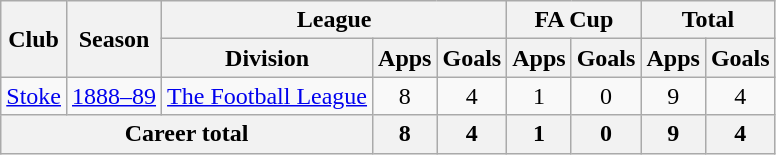<table class="wikitable" style="text-align: center;">
<tr>
<th rowspan="2">Club</th>
<th rowspan="2">Season</th>
<th colspan="3">League</th>
<th colspan="2">FA Cup</th>
<th colspan="2">Total</th>
</tr>
<tr>
<th>Division</th>
<th>Apps</th>
<th>Goals</th>
<th>Apps</th>
<th>Goals</th>
<th>Apps</th>
<th>Goals</th>
</tr>
<tr>
<td><a href='#'>Stoke</a></td>
<td><a href='#'>1888–89</a></td>
<td><a href='#'>The Football League</a></td>
<td>8</td>
<td>4</td>
<td>1</td>
<td>0</td>
<td>9</td>
<td>4</td>
</tr>
<tr>
<th colspan=3>Career total</th>
<th>8</th>
<th>4</th>
<th>1</th>
<th>0</th>
<th>9</th>
<th>4</th>
</tr>
</table>
